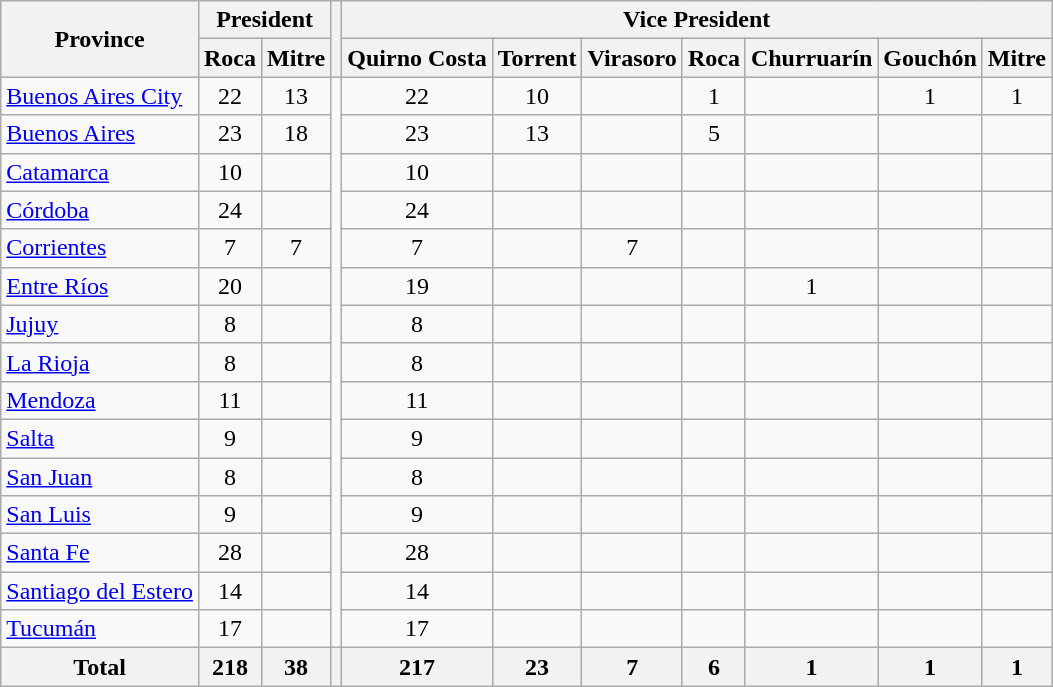<table class="wikitable" style="text-align:center;">
<tr>
<th rowspan=2>Province</th>
<th colspan=2>President</th>
<th rowspan=2></th>
<th colspan=7>Vice President</th>
</tr>
<tr>
<th>Roca</th>
<th>Mitre</th>
<th>Quirno Costa</th>
<th>Torrent</th>
<th>Virasoro</th>
<th>Roca</th>
<th>Churruarín</th>
<th>Gouchón</th>
<th>Mitre</th>
</tr>
<tr>
<td align="left"><a href='#'>Buenos Aires City</a></td>
<td>22</td>
<td>13</td>
<td rowspan=15></td>
<td>22</td>
<td>10</td>
<td></td>
<td>1</td>
<td></td>
<td>1</td>
<td>1</td>
</tr>
<tr>
<td align="left"><a href='#'>Buenos Aires</a></td>
<td>23</td>
<td>18</td>
<td>23</td>
<td>13</td>
<td></td>
<td>5</td>
<td></td>
<td></td>
<td></td>
</tr>
<tr>
<td align="left"><a href='#'>Catamarca</a></td>
<td>10</td>
<td></td>
<td>10</td>
<td></td>
<td></td>
<td></td>
<td></td>
<td></td>
<td></td>
</tr>
<tr>
<td align="left"><a href='#'>Córdoba</a></td>
<td>24</td>
<td></td>
<td>24</td>
<td></td>
<td></td>
<td></td>
<td></td>
<td></td>
<td></td>
</tr>
<tr>
<td align="left"><a href='#'>Corrientes</a></td>
<td>7</td>
<td>7</td>
<td>7</td>
<td></td>
<td>7</td>
<td></td>
<td></td>
<td></td>
<td></td>
</tr>
<tr>
<td align="left"><a href='#'>Entre Ríos</a></td>
<td>20</td>
<td></td>
<td>19</td>
<td></td>
<td></td>
<td></td>
<td>1</td>
<td></td>
<td></td>
</tr>
<tr>
<td align="left"><a href='#'>Jujuy</a></td>
<td>8</td>
<td></td>
<td>8</td>
<td></td>
<td></td>
<td></td>
<td></td>
<td></td>
<td></td>
</tr>
<tr>
<td align="left"><a href='#'>La Rioja</a></td>
<td>8</td>
<td></td>
<td>8</td>
<td></td>
<td></td>
<td></td>
<td></td>
<td></td>
<td></td>
</tr>
<tr>
<td align="left"><a href='#'>Mendoza</a></td>
<td>11</td>
<td></td>
<td>11</td>
<td></td>
<td></td>
<td></td>
<td></td>
<td></td>
<td></td>
</tr>
<tr>
<td align="left"><a href='#'>Salta</a></td>
<td>9</td>
<td></td>
<td>9</td>
<td></td>
<td></td>
<td></td>
<td></td>
<td></td>
<td></td>
</tr>
<tr>
<td align="left"><a href='#'>San Juan</a></td>
<td>8</td>
<td></td>
<td>8</td>
<td></td>
<td></td>
<td></td>
<td></td>
<td></td>
<td></td>
</tr>
<tr>
<td align="left"><a href='#'>San Luis</a></td>
<td>9</td>
<td></td>
<td>9</td>
<td></td>
<td></td>
<td></td>
<td></td>
<td></td>
<td></td>
</tr>
<tr>
<td align="left"><a href='#'>Santa Fe</a></td>
<td>28</td>
<td></td>
<td>28</td>
<td></td>
<td></td>
<td></td>
<td></td>
<td></td>
<td></td>
</tr>
<tr>
<td align="left"><a href='#'>Santiago del Estero</a></td>
<td>14</td>
<td></td>
<td>14</td>
<td></td>
<td></td>
<td></td>
<td></td>
<td></td>
<td></td>
</tr>
<tr>
<td align="left"><a href='#'>Tucumán</a></td>
<td>17</td>
<td></td>
<td>17</td>
<td></td>
<td></td>
<td></td>
<td></td>
<td></td>
<td></td>
</tr>
<tr>
<th>Total</th>
<th>218</th>
<th>38</th>
<th></th>
<th>217</th>
<th>23</th>
<th>7</th>
<th>6</th>
<th>1</th>
<th>1</th>
<th>1</th>
</tr>
</table>
